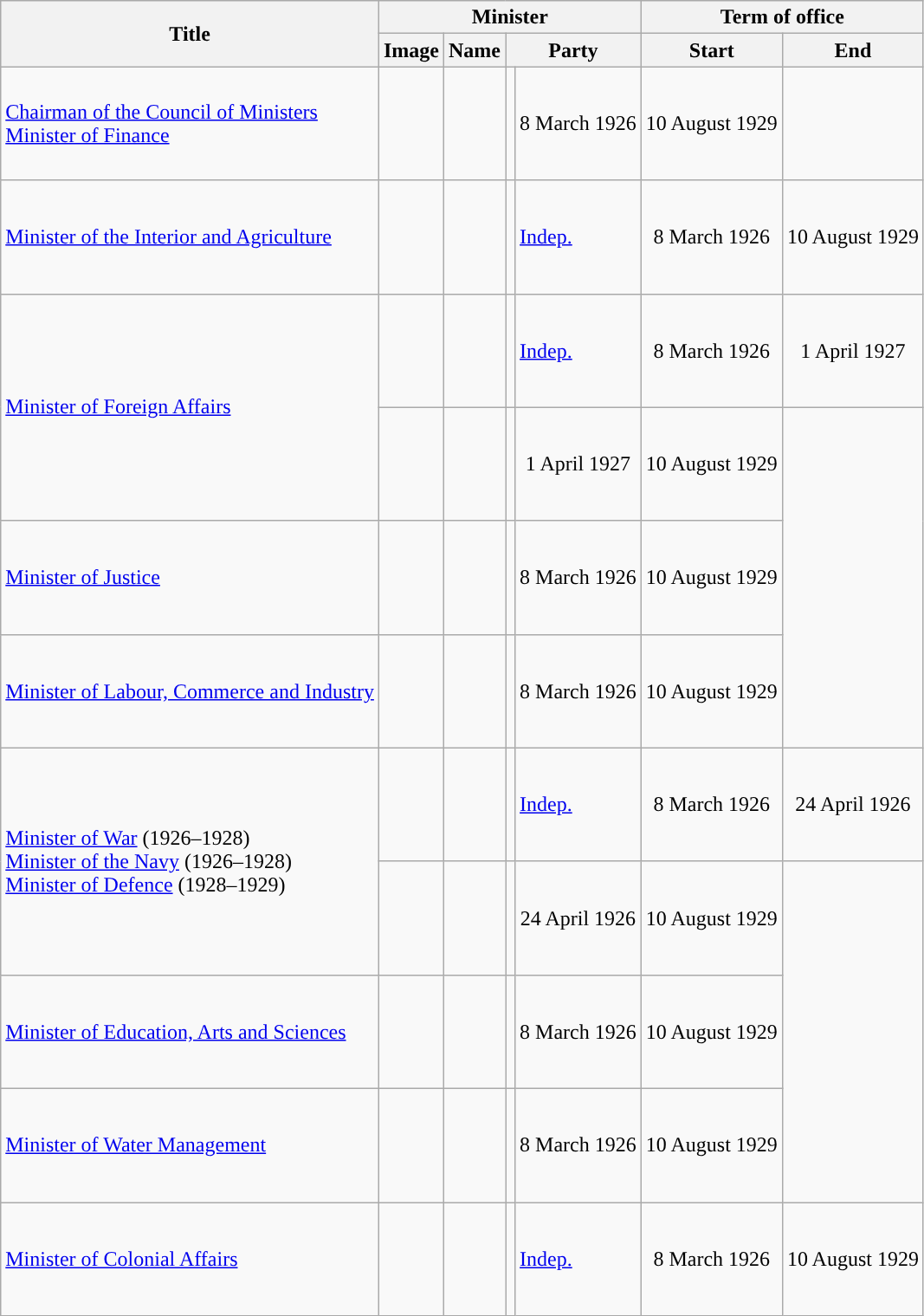<table class="wikitable sortable" style="text-align:left">
<tr>
<th rowspan="2">Title</th>
<th colspan="4">Minister</th>
<th colspan="2">Term of office</th>
</tr>
<tr>
<th class="unsortable">Image</th>
<th>Name</th>
<th colspan="2">Party</th>
<th data-sort-type="date">Start</th>
<th data-sort-type=date>End</th>
</tr>
<tr>
<td><a href='#'>Chairman of the Council of Ministers</a> <br> <a href='#'>Minister of Finance</a></td>
<td height="80px"></td>
<td></td>
<td></td>
<td style="text-align:center">8 March 1926</td>
<td style="text-align:center">10 August 1929</td>
</tr>
<tr>
<td><a href='#'>Minister of the Interior and Agriculture</a></td>
<td height="80px"></td>
<td></td>
<td style="background:"></td>
<td><a href='#'>Indep.</a></td>
<td style="text-align:center">8 March 1926</td>
<td style="text-align:center">10 August 1929</td>
</tr>
<tr>
<td rowspan=2><a href='#'>Minister of Foreign Affairs</a></td>
<td height="80px"></td>
<td></td>
<td style="background:"></td>
<td><a href='#'>Indep.</a></td>
<td style="text-align:center">8 March 1926</td>
<td style="text-align:center">1 April 1927</td>
</tr>
<tr>
<td height="80px"></td>
<td></td>
<td></td>
<td style="text-align:center">1 April 1927</td>
<td style="text-align:center">10 August 1929</td>
</tr>
<tr>
<td><a href='#'>Minister of Justice</a></td>
<td height="80px"></td>
<td></td>
<td></td>
<td style="text-align:center">8 March 1926</td>
<td style="text-align:center">10 August 1929</td>
</tr>
<tr>
<td><a href='#'>Minister of Labour, Commerce and Industry</a></td>
<td height="80px"></td>
<td></td>
<td></td>
<td style="text-align:center">8 March 1926</td>
<td style="text-align:center">10 August 1929</td>
</tr>
<tr>
<td rowspan="2"><a href='#'>Minister of War</a> (1926–1928) <br> <a href='#'>Minister of the Navy</a> (1926–1928) <br> <a href='#'>Minister of Defence</a> (1928–1929)</td>
<td height="80px"></td>
<td></td>
<td style="background:"></td>
<td><a href='#'>Indep.</a></td>
<td style="text-align:center">8 March 1926</td>
<td style="text-align:center">24 April 1926</td>
</tr>
<tr>
<td height="80px"></td>
<td></td>
<td></td>
<td style="text-align:center">24 April 1926</td>
<td style="text-align:center">10 August 1929</td>
</tr>
<tr>
<td><a href='#'>Minister of Education, Arts and Sciences</a></td>
<td height="80px"></td>
<td></td>
<td></td>
<td style="text-align:center">8 March 1926</td>
<td style="text-align:center">10 August 1929</td>
</tr>
<tr>
<td><a href='#'>Minister of Water Management</a></td>
<td height="80px"></td>
<td></td>
<td></td>
<td style="text-align:center">8 March 1926</td>
<td style="text-align:center">10 August 1929</td>
</tr>
<tr>
<td><a href='#'>Minister of Colonial Affairs</a></td>
<td height="80px"></td>
<td></td>
<td style="background:"></td>
<td><a href='#'>Indep.</a></td>
<td style="text-align:center">8 March 1926</td>
<td style="text-align:center">10 August 1929</td>
</tr>
</table>
